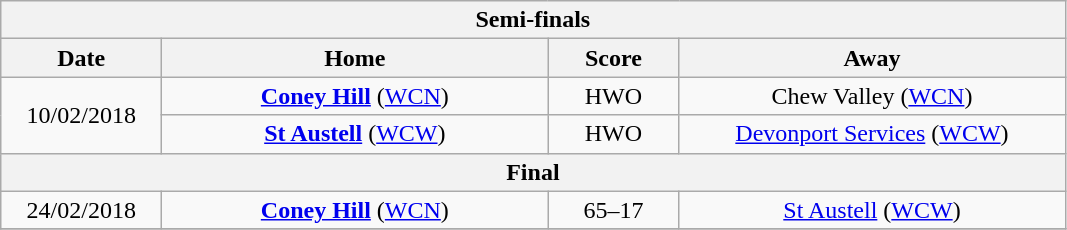<table class="wikitable" style="text-align: center">
<tr>
<th colspan=4>Semi-finals</th>
</tr>
<tr>
<th width=100>Date</th>
<th width=250>Home</th>
<th width=80>Score</th>
<th width=250>Away</th>
</tr>
<tr>
<td rowspan=2>10/02/2018</td>
<td><strong><a href='#'>Coney Hill</a></strong> (<a href='#'>WCN</a>)</td>
<td>HWO</td>
<td>Chew Valley (<a href='#'>WCN</a>)</td>
</tr>
<tr>
<td><strong><a href='#'>St Austell</a></strong> (<a href='#'>WCW</a>)</td>
<td>HWO</td>
<td><a href='#'>Devonport Services</a> (<a href='#'>WCW</a>)</td>
</tr>
<tr>
<th colspan=4>Final</th>
</tr>
<tr>
<td>24/02/2018</td>
<td><strong><a href='#'>Coney Hill</a></strong> (<a href='#'>WCN</a>)</td>
<td>65–17</td>
<td><a href='#'>St Austell</a> (<a href='#'>WCW</a>)</td>
</tr>
<tr>
</tr>
</table>
